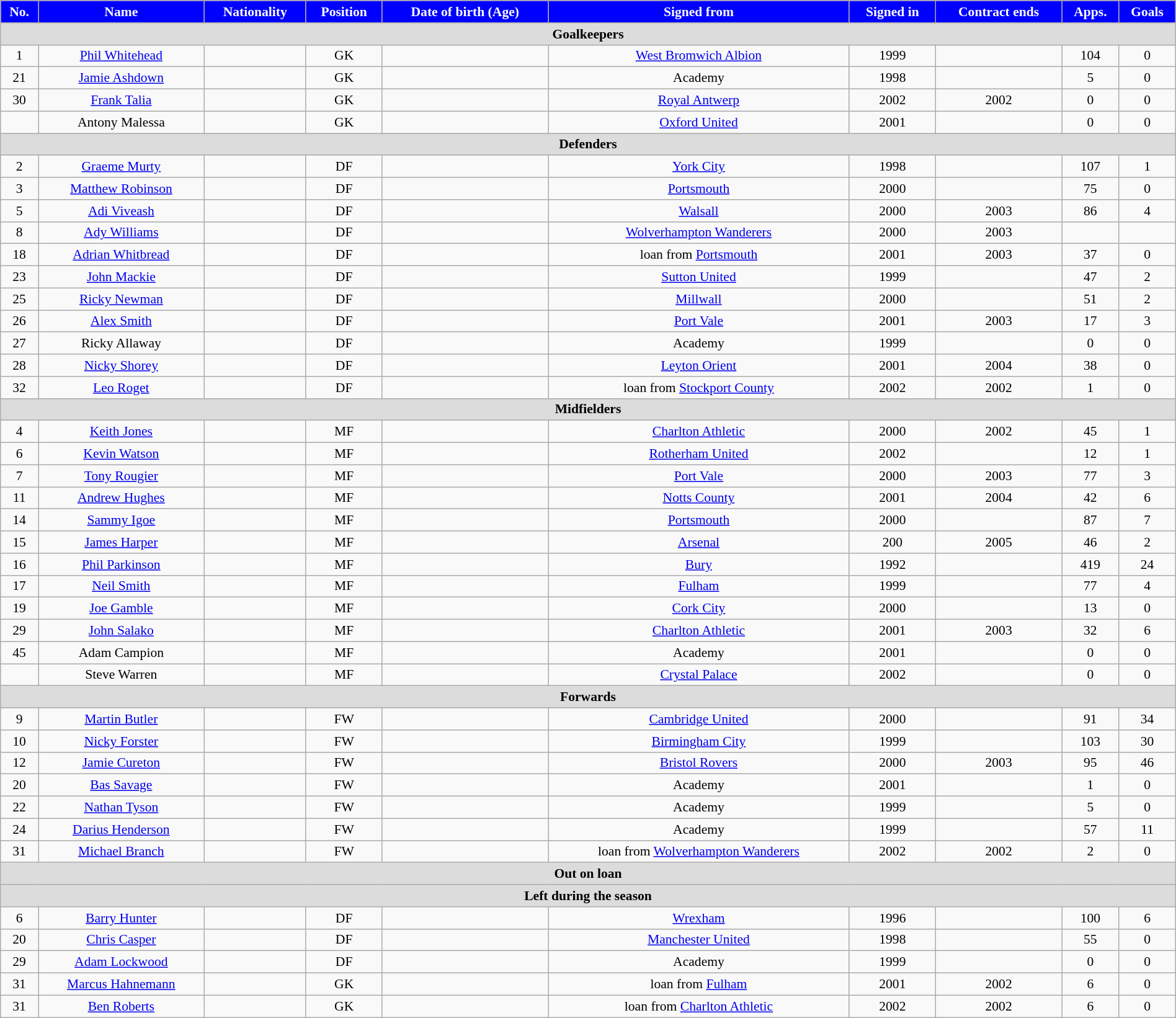<table class="wikitable"  style="text-align:center; font-size:90%; width:100%;">
<tr>
<th style="background:#00f; color:white; text-align:center;">No.</th>
<th style="background:#00f; color:white; text-align:center;">Name</th>
<th style="background:#00f; color:white; text-align:center;">Nationality</th>
<th style="background:#00f; color:white; text-align:center;">Position</th>
<th style="background:#00f; color:white; text-align:center;">Date of birth (Age)</th>
<th style="background:#00f; color:white; text-align:center;">Signed from</th>
<th style="background:#00f; color:white; text-align:center;">Signed in</th>
<th style="background:#00f; color:white; text-align:center;">Contract ends</th>
<th style="background:#00f; color:white; text-align:center;">Apps.</th>
<th style="background:#00f; color:white; text-align:center;">Goals</th>
</tr>
<tr>
<th colspan="11"  style="background:#dcdcdc; text-align:center;">Goalkeepers</th>
</tr>
<tr>
<td>1</td>
<td><a href='#'>Phil Whitehead</a></td>
<td></td>
<td>GK</td>
<td></td>
<td><a href='#'>West Bromwich Albion</a></td>
<td>1999</td>
<td></td>
<td>104</td>
<td>0</td>
</tr>
<tr>
<td>21</td>
<td><a href='#'>Jamie Ashdown</a></td>
<td></td>
<td>GK</td>
<td></td>
<td>Academy</td>
<td>1998</td>
<td></td>
<td>5</td>
<td>0</td>
</tr>
<tr>
<td>30</td>
<td><a href='#'>Frank Talia</a></td>
<td></td>
<td>GK</td>
<td></td>
<td><a href='#'>Royal Antwerp</a></td>
<td>2002</td>
<td>2002</td>
<td>0</td>
<td>0</td>
</tr>
<tr>
<td></td>
<td>Antony Malessa</td>
<td></td>
<td>GK</td>
<td></td>
<td><a href='#'>Oxford United</a></td>
<td>2001</td>
<td></td>
<td>0</td>
<td>0</td>
</tr>
<tr>
<th colspan="11"  style="background:#dcdcdc; text-align:center;">Defenders</th>
</tr>
<tr>
<td>2</td>
<td><a href='#'>Graeme Murty</a></td>
<td></td>
<td>DF</td>
<td></td>
<td><a href='#'>York City</a></td>
<td>1998</td>
<td></td>
<td>107</td>
<td>1</td>
</tr>
<tr>
<td>3</td>
<td><a href='#'>Matthew Robinson</a></td>
<td></td>
<td>DF</td>
<td></td>
<td><a href='#'>Portsmouth</a></td>
<td>2000</td>
<td></td>
<td>75</td>
<td>0</td>
</tr>
<tr>
<td>5</td>
<td><a href='#'>Adi Viveash</a></td>
<td></td>
<td>DF</td>
<td></td>
<td><a href='#'>Walsall</a></td>
<td>2000</td>
<td>2003</td>
<td>86</td>
<td>4</td>
</tr>
<tr>
<td>8</td>
<td><a href='#'>Ady Williams</a></td>
<td></td>
<td>DF</td>
<td></td>
<td><a href='#'>Wolverhampton Wanderers</a></td>
<td>2000</td>
<td>2003</td>
<td></td>
<td></td>
</tr>
<tr>
<td>18</td>
<td><a href='#'>Adrian Whitbread</a></td>
<td></td>
<td>DF</td>
<td></td>
<td>loan from <a href='#'>Portsmouth</a></td>
<td>2001</td>
<td>2003</td>
<td>37</td>
<td>0</td>
</tr>
<tr>
<td>23</td>
<td><a href='#'>John Mackie</a></td>
<td></td>
<td>DF</td>
<td></td>
<td><a href='#'>Sutton United</a></td>
<td>1999</td>
<td></td>
<td>47</td>
<td>2</td>
</tr>
<tr>
<td>25</td>
<td><a href='#'>Ricky Newman</a></td>
<td></td>
<td>DF</td>
<td></td>
<td><a href='#'>Millwall</a></td>
<td>2000</td>
<td></td>
<td>51</td>
<td>2</td>
</tr>
<tr>
<td>26</td>
<td><a href='#'>Alex Smith</a></td>
<td></td>
<td>DF</td>
<td></td>
<td><a href='#'>Port Vale</a></td>
<td>2001</td>
<td>2003</td>
<td>17</td>
<td>3</td>
</tr>
<tr>
<td>27</td>
<td>Ricky Allaway</td>
<td></td>
<td>DF</td>
<td></td>
<td>Academy</td>
<td>1999</td>
<td></td>
<td>0</td>
<td>0</td>
</tr>
<tr>
<td>28</td>
<td><a href='#'>Nicky Shorey</a></td>
<td></td>
<td>DF</td>
<td></td>
<td><a href='#'>Leyton Orient</a></td>
<td>2001</td>
<td>2004</td>
<td>38</td>
<td>0</td>
</tr>
<tr>
<td>32</td>
<td><a href='#'>Leo Roget</a></td>
<td></td>
<td>DF</td>
<td></td>
<td>loan from <a href='#'>Stockport County</a></td>
<td>2002</td>
<td>2002</td>
<td>1</td>
<td>0</td>
</tr>
<tr>
<th colspan="11"  style="background:#dcdcdc; text-align:center;">Midfielders</th>
</tr>
<tr>
<td>4</td>
<td><a href='#'>Keith Jones</a></td>
<td></td>
<td>MF</td>
<td></td>
<td><a href='#'>Charlton Athletic</a></td>
<td>2000</td>
<td>2002</td>
<td>45</td>
<td>1</td>
</tr>
<tr>
<td>6</td>
<td><a href='#'>Kevin Watson</a></td>
<td></td>
<td>MF</td>
<td></td>
<td><a href='#'>Rotherham United</a></td>
<td>2002</td>
<td></td>
<td>12</td>
<td>1</td>
</tr>
<tr>
<td>7</td>
<td><a href='#'>Tony Rougier</a></td>
<td></td>
<td>MF</td>
<td></td>
<td><a href='#'>Port Vale</a></td>
<td>2000</td>
<td>2003</td>
<td>77</td>
<td>3</td>
</tr>
<tr>
<td>11</td>
<td><a href='#'>Andrew Hughes</a></td>
<td></td>
<td>MF</td>
<td></td>
<td><a href='#'>Notts County</a></td>
<td>2001</td>
<td>2004</td>
<td>42</td>
<td>6</td>
</tr>
<tr>
<td>14</td>
<td><a href='#'>Sammy Igoe</a></td>
<td></td>
<td>MF</td>
<td></td>
<td><a href='#'>Portsmouth</a></td>
<td>2000</td>
<td></td>
<td>87</td>
<td>7</td>
</tr>
<tr>
<td>15</td>
<td><a href='#'>James Harper</a></td>
<td></td>
<td>MF</td>
<td></td>
<td><a href='#'>Arsenal</a></td>
<td>200</td>
<td>2005</td>
<td>46</td>
<td>2</td>
</tr>
<tr>
<td>16</td>
<td><a href='#'>Phil Parkinson</a></td>
<td></td>
<td>MF</td>
<td></td>
<td><a href='#'>Bury</a></td>
<td>1992</td>
<td></td>
<td>419</td>
<td>24</td>
</tr>
<tr>
<td>17</td>
<td><a href='#'>Neil Smith</a></td>
<td></td>
<td>MF</td>
<td></td>
<td><a href='#'>Fulham</a></td>
<td>1999</td>
<td></td>
<td>77</td>
<td>4</td>
</tr>
<tr>
<td>19</td>
<td><a href='#'>Joe Gamble</a></td>
<td></td>
<td>MF</td>
<td></td>
<td><a href='#'>Cork City</a></td>
<td>2000</td>
<td></td>
<td>13</td>
<td>0</td>
</tr>
<tr>
<td>29</td>
<td><a href='#'>John Salako</a></td>
<td></td>
<td>MF</td>
<td></td>
<td><a href='#'>Charlton Athletic</a></td>
<td>2001</td>
<td>2003</td>
<td>32</td>
<td>6</td>
</tr>
<tr>
<td>45</td>
<td>Adam Campion</td>
<td></td>
<td>MF</td>
<td></td>
<td>Academy</td>
<td>2001</td>
<td></td>
<td>0</td>
<td>0</td>
</tr>
<tr>
<td></td>
<td>Steve Warren</td>
<td></td>
<td>MF</td>
<td></td>
<td><a href='#'>Crystal Palace</a></td>
<td>2002</td>
<td></td>
<td>0</td>
<td>0</td>
</tr>
<tr>
<th colspan="11"  style="background:#dcdcdc; text-align:center;">Forwards</th>
</tr>
<tr>
<td>9</td>
<td><a href='#'>Martin Butler</a></td>
<td></td>
<td>FW</td>
<td></td>
<td><a href='#'>Cambridge United</a></td>
<td>2000</td>
<td></td>
<td>91</td>
<td>34</td>
</tr>
<tr>
<td>10</td>
<td><a href='#'>Nicky Forster</a></td>
<td></td>
<td>FW</td>
<td></td>
<td><a href='#'>Birmingham City</a></td>
<td>1999</td>
<td></td>
<td>103</td>
<td>30</td>
</tr>
<tr>
<td>12</td>
<td><a href='#'>Jamie Cureton</a></td>
<td></td>
<td>FW</td>
<td></td>
<td><a href='#'>Bristol Rovers</a></td>
<td>2000</td>
<td>2003</td>
<td>95</td>
<td>46</td>
</tr>
<tr>
<td>20</td>
<td><a href='#'>Bas Savage</a></td>
<td></td>
<td>FW</td>
<td></td>
<td>Academy</td>
<td>2001</td>
<td></td>
<td>1</td>
<td>0</td>
</tr>
<tr>
<td>22</td>
<td><a href='#'>Nathan Tyson</a></td>
<td></td>
<td>FW</td>
<td></td>
<td>Academy</td>
<td>1999</td>
<td></td>
<td>5</td>
<td>0</td>
</tr>
<tr>
<td>24</td>
<td><a href='#'>Darius Henderson</a></td>
<td></td>
<td>FW</td>
<td></td>
<td>Academy</td>
<td>1999</td>
<td></td>
<td>57</td>
<td>11</td>
</tr>
<tr>
<td>31</td>
<td><a href='#'>Michael Branch</a></td>
<td></td>
<td>FW</td>
<td></td>
<td>loan from <a href='#'>Wolverhampton Wanderers</a></td>
<td>2002</td>
<td>2002</td>
<td>2</td>
<td>0</td>
</tr>
<tr>
<th colspan="11"  style="background:#dcdcdc; text-align:center;">Out on loan</th>
</tr>
<tr>
<th colspan="11"  style="background:#dcdcdc; text-align:center;">Left during the season</th>
</tr>
<tr>
<td>6</td>
<td><a href='#'>Barry Hunter</a></td>
<td></td>
<td>DF</td>
<td></td>
<td><a href='#'>Wrexham</a></td>
<td>1996</td>
<td></td>
<td>100</td>
<td>6</td>
</tr>
<tr>
<td>20</td>
<td><a href='#'>Chris Casper</a></td>
<td></td>
<td>DF</td>
<td></td>
<td><a href='#'>Manchester United</a></td>
<td>1998</td>
<td></td>
<td>55</td>
<td>0</td>
</tr>
<tr>
<td>29</td>
<td><a href='#'>Adam Lockwood</a></td>
<td></td>
<td>DF</td>
<td></td>
<td>Academy</td>
<td>1999</td>
<td></td>
<td>0</td>
<td>0</td>
</tr>
<tr>
<td>31</td>
<td><a href='#'>Marcus Hahnemann</a></td>
<td></td>
<td>GK</td>
<td></td>
<td>loan from <a href='#'>Fulham</a></td>
<td>2001</td>
<td>2002</td>
<td>6</td>
<td>0</td>
</tr>
<tr>
<td>31</td>
<td><a href='#'>Ben Roberts</a></td>
<td></td>
<td>GK</td>
<td></td>
<td>loan from <a href='#'>Charlton Athletic</a></td>
<td>2002</td>
<td>2002</td>
<td>6</td>
<td>0</td>
</tr>
</table>
